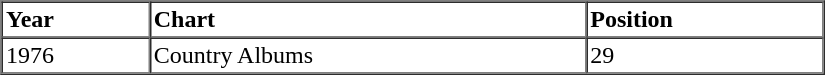<table border=1 cellspacing=0 cellpadding=2 width="550px">
<tr>
<th align="left">Year</th>
<th align="left">Chart</th>
<th align="left">Position</th>
</tr>
<tr>
<td align="left">1976</td>
<td align="left">Country Albums</td>
<td align="left">29</td>
</tr>
<tr>
</tr>
</table>
